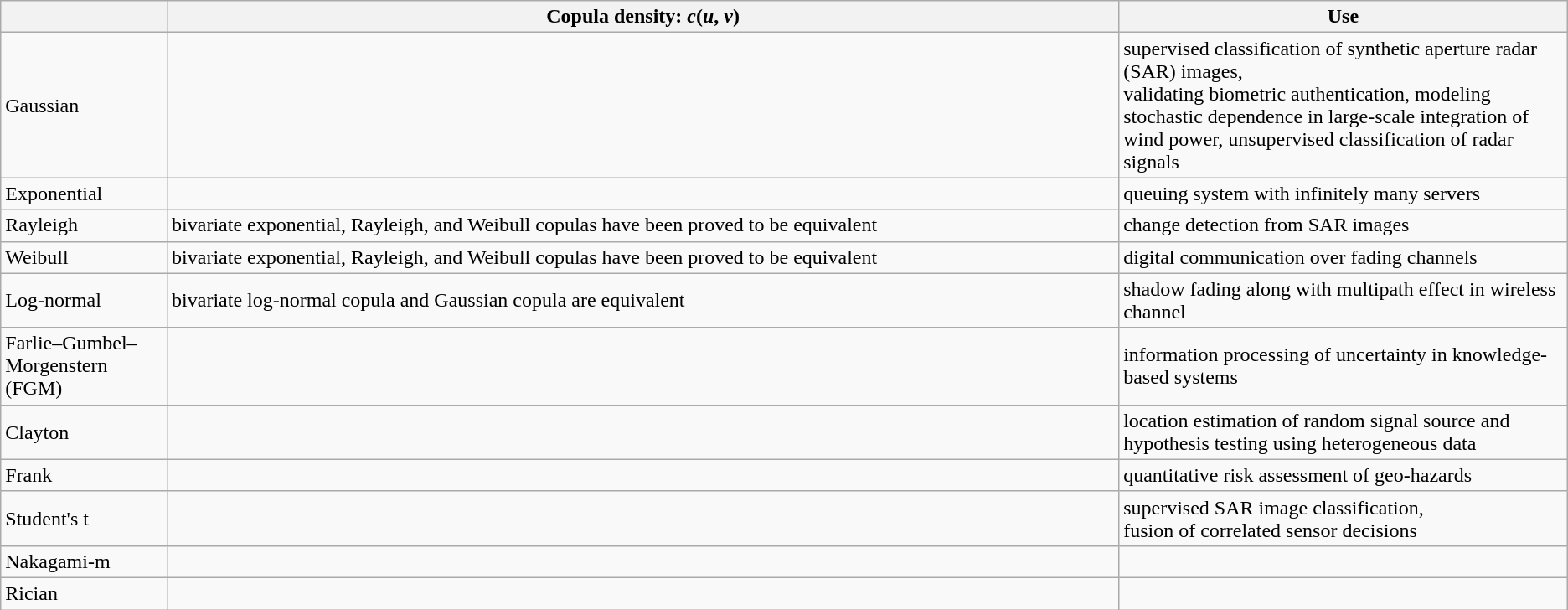<table class="wikitable">
<tr>
<th></th>
<th scope="col" style="width: 750px;">Copula density: <em>c</em>(<em>u</em>, <em>v</em>)</th>
<th>Use</th>
</tr>
<tr>
<td>Gaussian</td>
<td></td>
<td>supervised classification of synthetic aperture radar (SAR) images,<br>validating biometric authentication, modeling stochastic dependence in large-scale integration of wind power, unsupervised classification of radar signals</td>
</tr>
<tr>
<td>Exponential</td>
<td></td>
<td>queuing system with infinitely many servers</td>
</tr>
<tr>
<td>Rayleigh</td>
<td>bivariate exponential, Rayleigh, and Weibull copulas have been proved to be equivalent</td>
<td>change detection from SAR images</td>
</tr>
<tr>
<td>Weibull</td>
<td>bivariate exponential, Rayleigh, and Weibull copulas have been proved to be equivalent</td>
<td>digital communication over fading channels</td>
</tr>
<tr>
<td>Log-normal</td>
<td>bivariate log-normal copula and Gaussian copula are equivalent</td>
<td>shadow fading along with multipath effect in wireless channel</td>
</tr>
<tr>
<td>Farlie–Gumbel–Morgenstern (FGM)</td>
<td></td>
<td>information processing of uncertainty in knowledge-based systems</td>
</tr>
<tr>
<td>Clayton</td>
<td></td>
<td>location estimation of random signal source and hypothesis testing using heterogeneous data</td>
</tr>
<tr>
<td>Frank</td>
<td></td>
<td>quantitative risk assessment of geo-hazards</td>
</tr>
<tr>
<td>Student's t</td>
<td></td>
<td>supervised SAR image classification,<br>fusion of correlated sensor decisions</td>
</tr>
<tr>
<td>Nakagami-m</td>
<td></td>
<td></td>
</tr>
<tr>
<td>Rician</td>
<td></td>
<td></td>
</tr>
</table>
